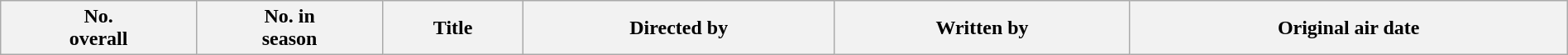<table class="wikitable plainrowheaders" style="width:100%; background:#fff;">
<tr>
<th style="background:#;">No.<br>overall</th>
<th style="background:#;">No. in<br>season</th>
<th style="background:#;">Title</th>
<th style="background:#;">Directed by</th>
<th style="background:#;">Written by</th>
<th style="background:#;">Original air date<br>























</th>
</tr>
</table>
